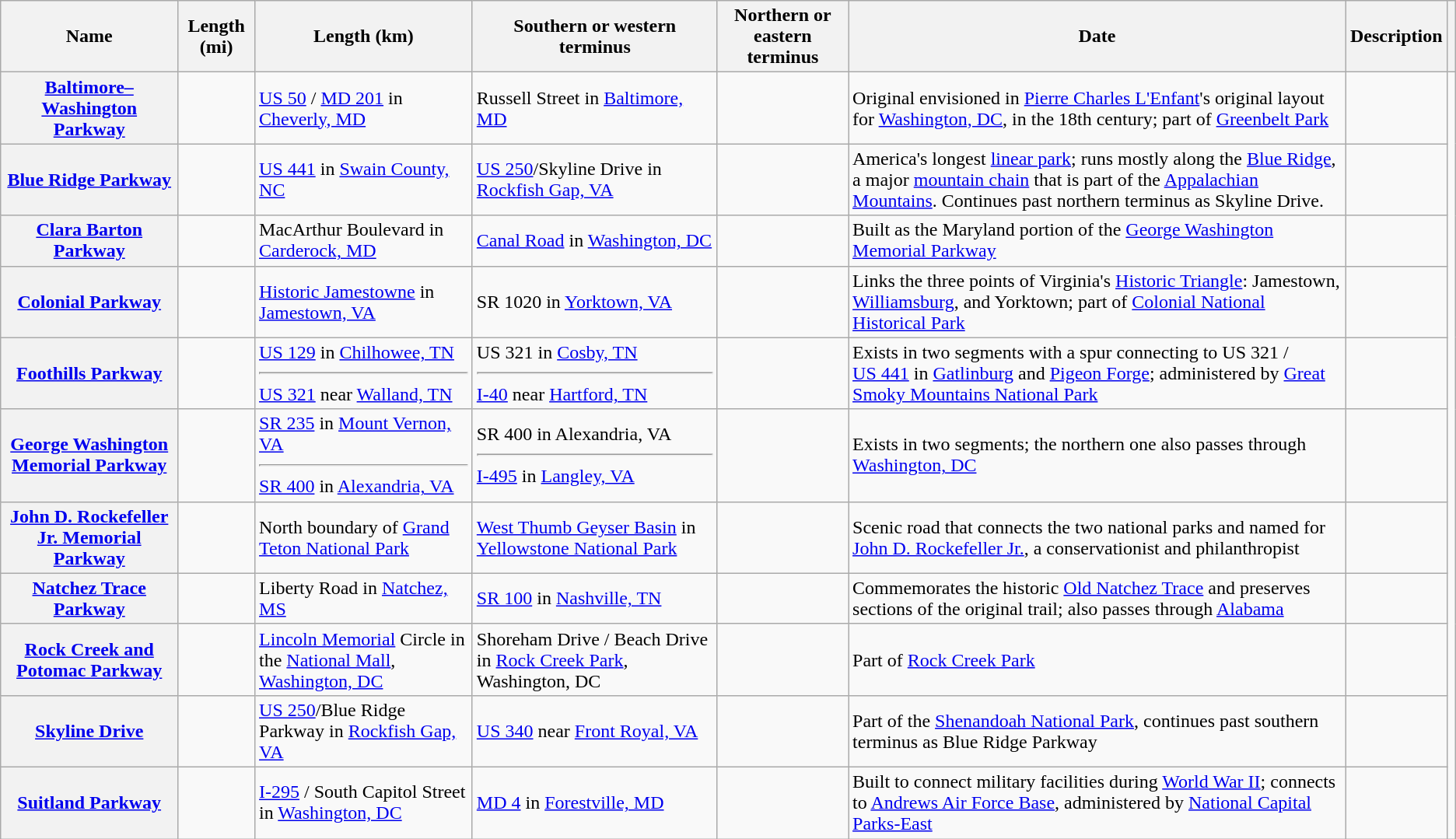<table class="wikitable sortable plainrowheaders">
<tr>
<th scope="col">Name</th>
<th scope="col">Length (mi)</th>
<th scope="col">Length (km)</th>
<th scope="col" class="unsortable">Southern or western terminus</th>
<th scope="col" class="unsortable">Northern or eastern terminus</th>
<th scope="col">Date</th>
<th scope="col" class="unsortable">Description</th>
<th scope="col" class="unsortable"></th>
</tr>
<tr>
<th scope="row"><a href='#'>Baltimore–Washington Parkway</a></th>
<td></td>
<td><a href='#'>US 50</a> / <a href='#'>MD 201</a> in <a href='#'>Cheverly, MD</a></td>
<td>Russell Street in <a href='#'>Baltimore, MD</a></td>
<td></td>
<td>Original envisioned in <a href='#'>Pierre Charles L'Enfant</a>'s original layout for <a href='#'>Washington, DC</a>, in the 18th century; part of <a href='#'>Greenbelt Park</a></td>
<td></td>
</tr>
<tr>
<th scope="row"><a href='#'>Blue Ridge Parkway</a></th>
<td></td>
<td><a href='#'>US 441</a> in <a href='#'>Swain County, NC</a></td>
<td><a href='#'>US 250</a>/Skyline Drive in <a href='#'>Rockfish Gap, VA</a></td>
<td></td>
<td>America's longest <a href='#'>linear park</a>; runs mostly along the <a href='#'>Blue Ridge</a>, a major <a href='#'>mountain chain</a> that is part of the <a href='#'>Appalachian Mountains</a>.  Continues past northern terminus as Skyline Drive.</td>
<td></td>
</tr>
<tr>
<th scope="row"><a href='#'>Clara Barton Parkway</a></th>
<td></td>
<td>MacArthur Boulevard in <a href='#'>Carderock, MD</a></td>
<td><a href='#'>Canal Road</a> in <a href='#'>Washington, DC</a></td>
<td></td>
<td>Built as the Maryland portion of the <a href='#'>George Washington Memorial Parkway</a></td>
<td></td>
</tr>
<tr>
<th scope="row"><a href='#'>Colonial Parkway</a></th>
<td></td>
<td><a href='#'>Historic Jamestowne</a> in <a href='#'>Jamestown, VA</a></td>
<td>SR 1020 in <a href='#'>Yorktown, VA</a></td>
<td></td>
<td>Links the three points of Virginia's <a href='#'>Historic Triangle</a>: Jamestown, <a href='#'>Williamsburg</a>, and Yorktown; part of <a href='#'>Colonial National Historical Park</a></td>
<td></td>
</tr>
<tr>
<th scope="row"><a href='#'>Foothills Parkway</a></th>
<td></td>
<td><a href='#'>US 129</a> in <a href='#'> Chilhowee, TN</a><hr> <a href='#'>US 321</a> near <a href='#'>Walland, TN</a></td>
<td>US 321 in <a href='#'>Cosby, TN</a><hr> <a href='#'>I-40</a> near <a href='#'>Hartford, TN</a></td>
<td></td>
<td>Exists in two segments with a spur connecting to  US 321 / <a href='#'>US 441</a> in <a href='#'>Gatlinburg</a> and <a href='#'>Pigeon Forge</a>; administered by <a href='#'>Great Smoky Mountains National Park</a></td>
<td></td>
</tr>
<tr>
<th scope="row"><a href='#'>George Washington Memorial Parkway</a></th>
<td></td>
<td><a href='#'>SR 235</a> in <a href='#'>Mount Vernon, VA</a><hr> <a href='#'>SR 400</a> in <a href='#'>Alexandria, VA</a></td>
<td>SR 400 in Alexandria, VA<hr> <a href='#'>I-495</a> in <a href='#'>Langley, VA</a></td>
<td></td>
<td>Exists in two segments; the northern one also passes through <a href='#'>Washington, DC</a></td>
<td></td>
</tr>
<tr>
<th scope="row"><a href='#'>John D. Rockefeller Jr. Memorial Parkway</a></th>
<td></td>
<td>North boundary of <a href='#'>Grand Teton National Park</a></td>
<td><a href='#'>West Thumb Geyser Basin</a> in <a href='#'>Yellowstone National Park</a></td>
<td></td>
<td>Scenic road that connects the two national parks and named for <a href='#'>John D. Rockefeller Jr.</a>, a conservationist and philanthropist</td>
<td></td>
</tr>
<tr>
<th scope="row"><a href='#'>Natchez Trace Parkway</a></th>
<td></td>
<td>Liberty Road in <a href='#'>Natchez, MS</a></td>
<td><a href='#'>SR 100</a> in <a href='#'>Nashville, TN</a></td>
<td></td>
<td>Commemorates the historic <a href='#'>Old Natchez Trace</a> and preserves sections of the original trail; also passes through <a href='#'>Alabama</a></td>
<td></td>
</tr>
<tr>
<th scope="row"><a href='#'>Rock Creek and Potomac Parkway</a></th>
<td></td>
<td><a href='#'>Lincoln Memorial</a> Circle in the <a href='#'>National Mall</a>, <a href='#'>Washington, DC</a></td>
<td>Shoreham Drive / Beach Drive in <a href='#'>Rock Creek Park</a>, Washington, DC</td>
<td></td>
<td>Part of <a href='#'>Rock Creek Park</a></td>
<td></td>
</tr>
<tr>
<th scope="row"><a href='#'>Skyline Drive</a></th>
<td></td>
<td><a href='#'>US 250</a>/Blue Ridge Parkway in <a href='#'>Rockfish Gap, VA</a></td>
<td><a href='#'>US 340</a> near <a href='#'>Front Royal, VA</a></td>
<td></td>
<td>Part of the <a href='#'>Shenandoah National Park</a>, continues past southern terminus as Blue Ridge Parkway</td>
<td></td>
</tr>
<tr>
<th scope="row"><a href='#'>Suitland Parkway</a></th>
<td></td>
<td><a href='#'>I-295</a> / South Capitol Street in <a href='#'>Washington, DC</a></td>
<td><a href='#'>MD 4</a> in <a href='#'>Forestville, MD</a></td>
<td></td>
<td>Built to connect military facilities during <a href='#'>World War II</a>; connects to <a href='#'>Andrews Air Force Base</a>, administered by <a href='#'>National Capital Parks-East</a></td>
<td></td>
</tr>
</table>
